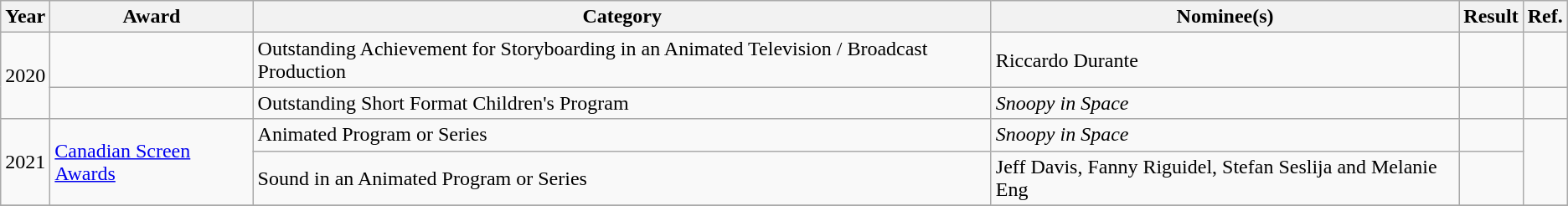<table class="wikitable">
<tr>
<th>Year</th>
<th>Award</th>
<th>Category</th>
<th>Nominee(s)</th>
<th>Result</th>
<th>Ref.</th>
</tr>
<tr>
<td rowspan=2>2020</td>
<td></td>
<td>Outstanding Achievement for Storyboarding in an Animated Television / Broadcast Production</td>
<td>Riccardo Durante</td>
<td></td>
<td></td>
</tr>
<tr>
<td></td>
<td>Outstanding Short Format Children's Program</td>
<td><em>Snoopy in Space</em></td>
<td></td>
<td></td>
</tr>
<tr>
<td rowspan=2>2021</td>
<td rowspan=2><a href='#'>Canadian Screen Awards</a></td>
<td>Animated Program or Series</td>
<td><em>Snoopy in Space</em></td>
<td></td>
<td rowspan=2></td>
</tr>
<tr>
<td>Sound in an Animated Program or Series</td>
<td>Jeff Davis, Fanny Riguidel, Stefan Seslija and Melanie Eng </td>
<td></td>
</tr>
<tr>
</tr>
</table>
